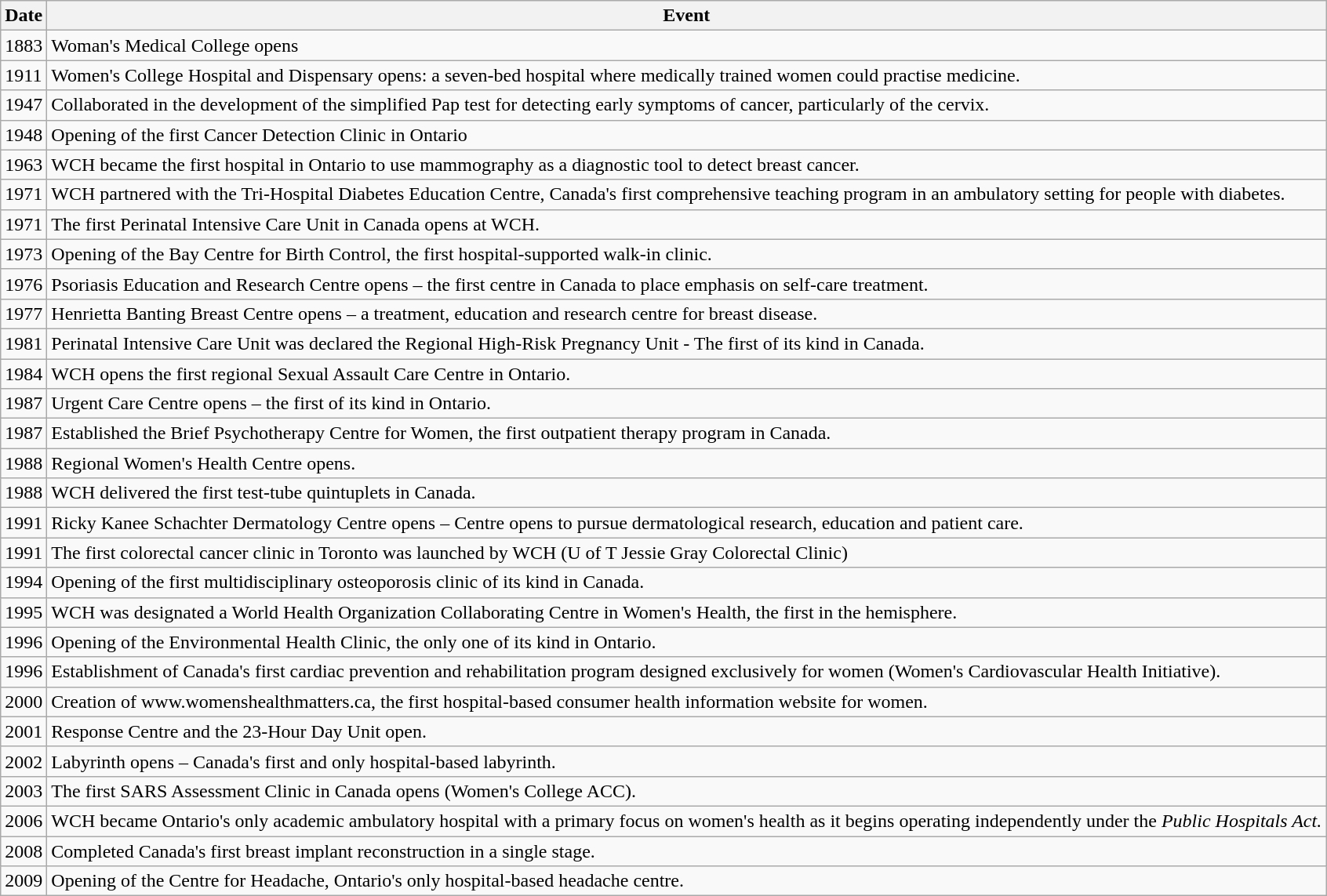<table class="wikitable">
<tr>
<th>Date</th>
<th>Event</th>
</tr>
<tr>
<td>1883</td>
<td>Woman's Medical College opens</td>
</tr>
<tr>
<td>1911</td>
<td>Women's College Hospital and Dispensary opens: a seven-bed hospital where medically trained women could practise medicine.</td>
</tr>
<tr>
<td>1947</td>
<td>Collaborated in the development of the simplified Pap test for detecting early symptoms of cancer, particularly of the cervix.</td>
</tr>
<tr>
<td>1948</td>
<td>Opening of the first Cancer Detection Clinic in Ontario</td>
</tr>
<tr>
<td>1963</td>
<td>WCH became the first hospital in Ontario to use mammography as a diagnostic tool to detect breast cancer.</td>
</tr>
<tr>
<td>1971</td>
<td>WCH partnered with the Tri-Hospital Diabetes Education Centre, Canada's first comprehensive teaching program in an ambulatory setting for people with diabetes.</td>
</tr>
<tr>
<td>1971</td>
<td>The first Perinatal Intensive Care Unit in Canada opens at WCH.</td>
</tr>
<tr>
<td>1973</td>
<td>Opening of the Bay Centre for Birth Control, the first hospital-supported walk-in clinic.</td>
</tr>
<tr>
<td>1976</td>
<td>Psoriasis Education and Research Centre opens – the first centre in Canada to place emphasis on self-care treatment.</td>
</tr>
<tr>
<td>1977</td>
<td>Henrietta Banting Breast Centre opens – a treatment, education and research centre for breast disease.</td>
</tr>
<tr>
<td>1981</td>
<td>Perinatal Intensive Care Unit was declared the Regional High-Risk Pregnancy Unit - The first of its kind in Canada.</td>
</tr>
<tr>
<td>1984</td>
<td>WCH opens the first regional Sexual Assault Care Centre in Ontario.</td>
</tr>
<tr>
<td>1987</td>
<td>Urgent Care Centre opens – the first of its kind in Ontario.</td>
</tr>
<tr>
<td>1987</td>
<td>Established the Brief Psychotherapy Centre for Women, the first outpatient therapy program in Canada.</td>
</tr>
<tr>
<td>1988</td>
<td>Regional Women's Health Centre opens.</td>
</tr>
<tr>
<td>1988</td>
<td>WCH delivered the first test-tube quintuplets in Canada.</td>
</tr>
<tr>
<td>1991</td>
<td>Ricky Kanee Schachter Dermatology Centre opens – Centre opens to pursue dermatological research, education and patient care.</td>
</tr>
<tr>
<td>1991</td>
<td>The first colorectal cancer clinic in Toronto was launched by WCH (U of T Jessie Gray Colorectal Clinic)</td>
</tr>
<tr>
<td>1994</td>
<td>Opening of the first multidisciplinary osteoporosis clinic of its kind in Canada.</td>
</tr>
<tr>
<td>1995</td>
<td>WCH was designated a World Health Organization Collaborating Centre in Women's Health, the first in the hemisphere.</td>
</tr>
<tr>
<td>1996</td>
<td>Opening of the Environmental Health Clinic, the only one of its kind in Ontario.</td>
</tr>
<tr>
<td>1996</td>
<td>Establishment of Canada's first cardiac prevention and rehabilitation program designed exclusively for women (Women's Cardiovascular Health Initiative).</td>
</tr>
<tr>
<td>2000</td>
<td>Creation of www.womenshealthmatters.ca, the first hospital-based consumer health information website for women.</td>
</tr>
<tr>
<td>2001</td>
<td>Response Centre and the 23-Hour Day Unit open.</td>
</tr>
<tr>
<td>2002</td>
<td>Labyrinth opens – Canada's first and only hospital-based labyrinth.</td>
</tr>
<tr>
<td>2003</td>
<td>The first SARS Assessment Clinic in Canada opens (Women's College ACC).</td>
</tr>
<tr>
<td>2006</td>
<td>WCH became Ontario's only academic ambulatory hospital with a primary focus on women's health as it begins operating independently under the <em>Public Hospitals Act.</em></td>
</tr>
<tr>
<td>2008</td>
<td>Completed Canada's first breast implant reconstruction in a single stage.</td>
</tr>
<tr>
<td>2009</td>
<td>Opening of the Centre for Headache, Ontario's only hospital-based headache centre.</td>
</tr>
</table>
